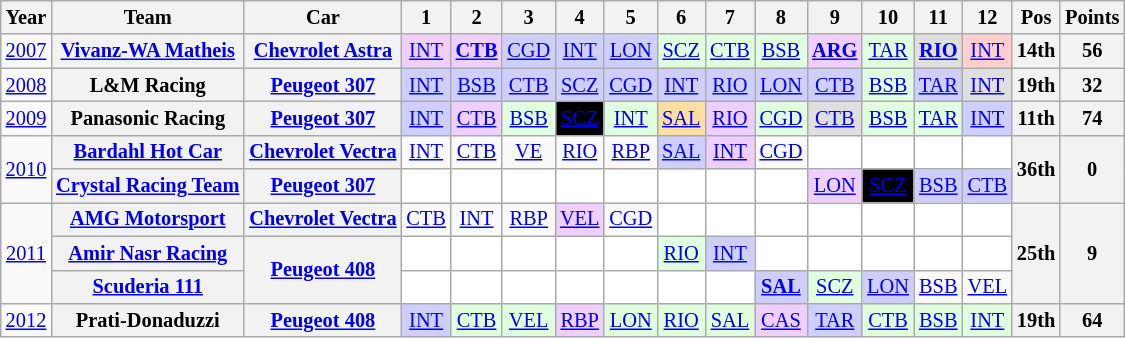<table class="wikitable" style="text-align:center; font-size:85%">
<tr>
<th>Year</th>
<th>Team</th>
<th>Car</th>
<th>1</th>
<th>2</th>
<th>3</th>
<th>4</th>
<th>5</th>
<th>6</th>
<th>7</th>
<th>8</th>
<th>9</th>
<th>10</th>
<th>11</th>
<th>12</th>
<th>Pos</th>
<th>Points</th>
</tr>
<tr>
<td><a href='#'>2007</a></td>
<th nowrap><a href='#'>Vivanz-WA Matheis</a></th>
<th nowrap><a href='#'>Chevrolet Astra</a></th>
<td style="background:#efcfff;"><a href='#'>INT</a><br></td>
<td style="background:#efcfff;"><strong><a href='#'>CTB</a></strong><br></td>
<td style="background:#cfcfff;"><a href='#'>CGD</a><br></td>
<td style="background:#cfcfff;"><a href='#'>INT</a><br></td>
<td style="background:#cfcfff;"><a href='#'>LON</a><br></td>
<td style="background:#dfffdf;"><a href='#'>SCZ</a><br></td>
<td style="background:#dfffdf;"><a href='#'>CTB</a><br></td>
<td style="background:#dfffdf;"><a href='#'>BSB</a><br></td>
<td style="background:#efcfff;"><strong><a href='#'>ARG</a></strong><br></td>
<td style="background:#dfffdf;"><a href='#'>TAR</a><br></td>
<td style="background:#dfdfdf;"><strong><a href='#'>RIO</a></strong><br></td>
<td style="background:#ffcfcf;"><a href='#'>INT</a><br></td>
<th>14th</th>
<th>56</th>
</tr>
<tr>
<td><a href='#'>2008</a></td>
<th nowrap>L&M Racing</th>
<th nowrap><a href='#'>Peugeot 307</a></th>
<td style="background:#cfcfff;"><a href='#'>INT</a><br></td>
<td style="background:#cfcfff;"><a href='#'>BSB</a><br></td>
<td style="background:#cfcfff;"><a href='#'>CTB</a><br></td>
<td style="background:#cfcfff;"><a href='#'>SCZ</a><br></td>
<td style="background:#cfcfff;"><a href='#'>CGD</a><br></td>
<td style="background:#cfcfff;"><a href='#'>INT</a><br></td>
<td style="background:#cfcfff;"><a href='#'>RIO</a><br></td>
<td style="background:#cfcfff;"><a href='#'>LON</a><br></td>
<td style="background:#cfcfff;"><a href='#'>CTB</a><br></td>
<td style="background:#dfffdf;"><a href='#'>BSB</a><br></td>
<td style="background:#cfcfff;"><a href='#'>TAR</a><br></td>
<td style="background:#dfdfdf;"><a href='#'>INT</a><br></td>
<th>19th</th>
<th>32</th>
</tr>
<tr>
<td><a href='#'>2009</a></td>
<th nowrap>Panasonic Racing</th>
<th nowrap><a href='#'>Peugeot 307</a></th>
<td style="background:#cfcfff;"><a href='#'>INT</a><br></td>
<td style="background:#efcfff;"><a href='#'>CTB</a><br></td>
<td style="background:#dfffdf;"><a href='#'>BSB</a><br></td>
<td style="background:black; color:white;"><a href='#'>SCZ</a><br></td>
<td style="background:#dfffdf;"><a href='#'>INT</a><br></td>
<td style="background:#FFDF9F;"><a href='#'>SAL</a><br></td>
<td style="background:#efcfff;"><a href='#'>RIO</a><br></td>
<td style="background:#dfffdf;"><a href='#'>CGD</a><br></td>
<td style="background:#dfdfdf;"><a href='#'>CTB</a><br></td>
<td style="background:#dfffdf;"><a href='#'>BSB</a><br></td>
<td style="background:#dfffdf;"><a href='#'>TAR</a><br></td>
<td style="background:#cfcfff;"><a href='#'>INT</a><br></td>
<th>11th</th>
<th>74</th>
</tr>
<tr>
<td rowspan="2"><a href='#'>2010</a></td>
<th nowrap><a href='#'>Bardahl Hot Car</a></th>
<th nowrap><a href='#'>Chevrolet Vectra</a></th>
<td><a href='#'>INT</a></td>
<td><a href='#'>CTB</a></td>
<td><a href='#'>VE</a></td>
<td><a href='#'>RIO</a></td>
<td><a href='#'>RBP</a></td>
<td style="background:#cfcfff;"><a href='#'>SAL</a><br></td>
<td style="background:#efcfff;"><a href='#'>INT</a><br></td>
<td><a href='#'>CGD</a></td>
<td style="background:#ffffff;"></td>
<td style="background:#ffffff;"></td>
<td style="background:#ffffff;"></td>
<td style="background:#ffffff;"></td>
<th rowspan="2">36th</th>
<th rowspan="2">0</th>
</tr>
<tr>
<th nowrap><a href='#'>Crystal Racing Team</a></th>
<th nowrap><a href='#'>Peugeot 307</a></th>
<td style="background:#ffffff;"></td>
<td style="background:#ffffff;"></td>
<td style="background:#ffffff;"></td>
<td style="background:#ffffff;"></td>
<td style="background:#ffffff;"></td>
<td style="background:#ffffff;"></td>
<td style="background:#ffffff;"></td>
<td style="background:#ffffff;"></td>
<td style="background:#efcfff;"><a href='#'>LON</a><br></td>
<td style="background:black; color:white;"><a href='#'>SCZ</a><br></td>
<td style="background:#cfcfff;"><a href='#'>BSB</a><br></td>
<td style="background:#cfcfff;"><a href='#'>CTB</a><br></td>
</tr>
<tr>
<td rowspan="3"><a href='#'>2011</a></td>
<th nowrap><a href='#'>AMG Motorsport</a></th>
<th nowrap><a href='#'>Chevrolet Vectra</a></th>
<td><a href='#'>CTB</a></td>
<td><a href='#'>INT</a></td>
<td><a href='#'>RBP</a></td>
<td style="background:#efcfff;"><a href='#'>VEL</a><br></td>
<td><a href='#'>CGD</a></td>
<td style="background:#ffffff;"></td>
<td style="background:#ffffff;"></td>
<td style="background:#ffffff;"></td>
<td style="background:#ffffff;"></td>
<td style="background:#ffffff;"></td>
<td style="background:#ffffff;"></td>
<td style="background:#ffffff;"></td>
<th rowspan="3">25th</th>
<th rowspan="3">9</th>
</tr>
<tr>
<th nowrap><a href='#'>Amir Nasr Racing</a></th>
<th rowspan="2" nowrap><a href='#'>Peugeot 408</a></th>
<td style="background:#ffffff;"></td>
<td style="background:#ffffff;"></td>
<td style="background:#ffffff;"></td>
<td style="background:#ffffff;"></td>
<td style="background:#ffffff;"></td>
<td style="background:#dfffdf;"><a href='#'>RIO</a><br></td>
<td style="background:#cfcfff;"><a href='#'>INT</a><br></td>
<td style="background:#ffffff;"></td>
<td style="background:#ffffff;"></td>
<td style="background:#ffffff;"></td>
<td style="background:#ffffff;"></td>
<td style="background:#ffffff;"></td>
</tr>
<tr>
<th nowrap><a href='#'>Scuderia 111</a></th>
<td style="background:#ffffff;"></td>
<td style="background:#ffffff;"></td>
<td style="background:#ffffff;"></td>
<td style="background:#ffffff;"></td>
<td style="background:#ffffff;"></td>
<td style="background:#ffffff;"></td>
<td style="background:#ffffff;"></td>
<td style="background:#cfcfff;"><strong><a href='#'>SAL</a></strong><br></td>
<td style="background:#dfffdf;"><a href='#'>SCZ</a><br></td>
<td style="background:#cfcfff;"><a href='#'>LON</a><br></td>
<td><a href='#'>BSB</a></td>
<td><a href='#'>VEL</a></td>
</tr>
<tr>
<td><a href='#'>2012</a></td>
<th nowrap>Prati-Donaduzzi</th>
<th nowrap><a href='#'>Peugeot 408</a></th>
<td style="background:#cfcfff;"><a href='#'>INT</a><br></td>
<td style="background:#dfffdf;"><a href='#'>CTB</a><br></td>
<td style="background:#DFFFDF;"><a href='#'>VEL</a><br></td>
<td style="background:#efcfff;"><a href='#'>RBP</a><br></td>
<td style="background:#DFFFDF;"><a href='#'>LON</a><br></td>
<td style="background:#DFFFDF;"><a href='#'>RIO</a><br></td>
<td style="background:#DFFFDF;"><a href='#'>SAL</a><br></td>
<td style="background:#efcfff;"><a href='#'>CAS</a><br></td>
<td style="background:#cfcfff;"><a href='#'>TAR</a><br></td>
<td style="background:#DFFFDF;"><a href='#'>CTB</a><br></td>
<td style="background:#DFFFDF;"><a href='#'>BSB</a><br></td>
<td style="background:#DFFFDF;"><a href='#'>INT</a><br></td>
<th>19th</th>
<th>64</th>
</tr>
</table>
